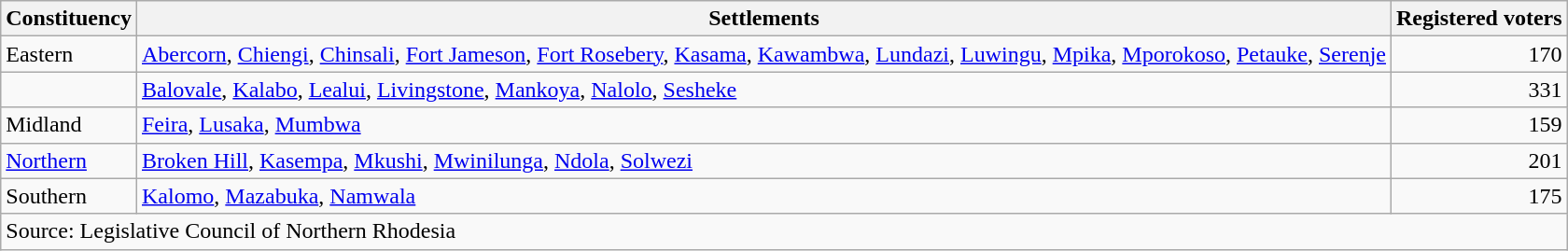<table class=wikitable>
<tr>
<th>Constituency</th>
<th>Settlements</th>
<th>Registered voters</th>
</tr>
<tr>
<td>Eastern</td>
<td><a href='#'>Abercorn</a>, <a href='#'>Chiengi</a>, <a href='#'>Chinsali</a>, <a href='#'>Fort Jameson</a>, <a href='#'>Fort Rosebery</a>, <a href='#'>Kasama</a>, <a href='#'>Kawambwa</a>, <a href='#'>Lundazi</a>, <a href='#'>Luwingu</a>, <a href='#'>Mpika</a>, <a href='#'>Mporokoso</a>, <a href='#'>Petauke</a>, <a href='#'>Serenje</a></td>
<td align=right>170</td>
</tr>
<tr>
<td></td>
<td><a href='#'>Balovale</a>, <a href='#'>Kalabo</a>, <a href='#'>Lealui</a>, <a href='#'>Livingstone</a>, <a href='#'>Mankoya</a>, <a href='#'>Nalolo</a>, <a href='#'>Sesheke</a></td>
<td align=right>331</td>
</tr>
<tr>
<td>Midland</td>
<td><a href='#'>Feira</a>, <a href='#'>Lusaka</a>, <a href='#'>Mumbwa</a></td>
<td align=right>159</td>
</tr>
<tr>
<td><a href='#'>Northern</a></td>
<td><a href='#'>Broken Hill</a>, <a href='#'>Kasempa</a>, <a href='#'>Mkushi</a>, <a href='#'>Mwinilunga</a>, <a href='#'>Ndola</a>, <a href='#'>Solwezi</a></td>
<td align=right>201</td>
</tr>
<tr>
<td>Southern</td>
<td><a href='#'>Kalomo</a>, <a href='#'>Mazabuka</a>, <a href='#'>Namwala</a></td>
<td align=right>175</td>
</tr>
<tr>
<td colspan=3>Source: Legislative Council of Northern Rhodesia</td>
</tr>
</table>
